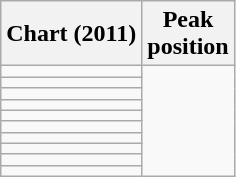<table class="wikitable sortable">
<tr>
<th>Chart (2011)</th>
<th>Peak<br>position</th>
</tr>
<tr>
<td></td>
</tr>
<tr>
<td></td>
</tr>
<tr>
<td></td>
</tr>
<tr>
<td></td>
</tr>
<tr>
<td></td>
</tr>
<tr>
<td></td>
</tr>
<tr>
<td></td>
</tr>
<tr>
<td></td>
</tr>
<tr>
<td></td>
</tr>
<tr>
<td></td>
</tr>
</table>
